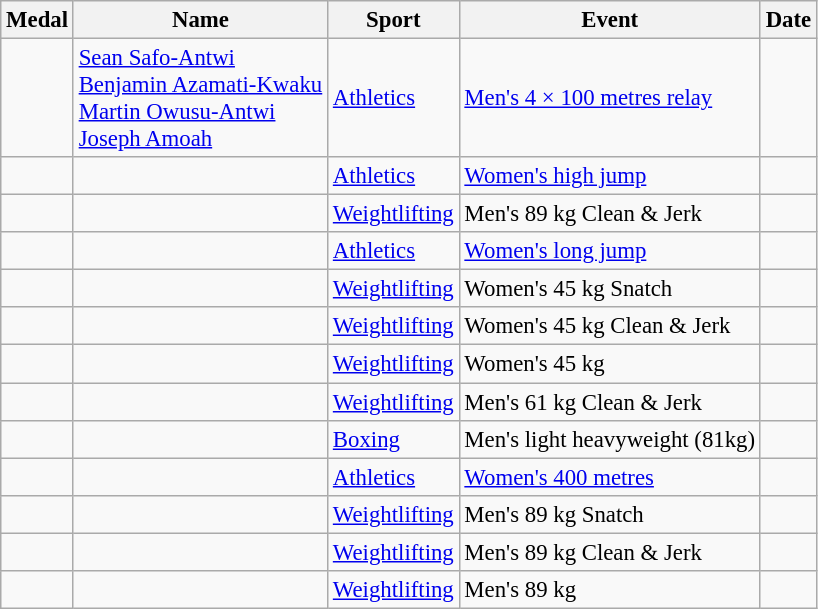<table class="wikitable sortable" style="font-size:95%">
<tr>
<th>Medal</th>
<th>Name</th>
<th>Sport</th>
<th>Event</th>
<th>Date</th>
</tr>
<tr>
<td></td>
<td><a href='#'>Sean Safo-Antwi</a><br><a href='#'>Benjamin Azamati-Kwaku</a><br><a href='#'>Martin Owusu-Antwi</a><br><a href='#'>Joseph Amoah</a></td>
<td><a href='#'>Athletics</a></td>
<td><a href='#'>Men's 4 × 100 metres relay</a></td>
<td></td>
</tr>
<tr>
<td></td>
<td></td>
<td><a href='#'>Athletics</a></td>
<td><a href='#'>Women's high jump</a></td>
<td></td>
</tr>
<tr>
<td></td>
<td></td>
<td><a href='#'>Weightlifting</a></td>
<td>Men's 89 kg Clean & Jerk</td>
<td></td>
</tr>
<tr>
<td></td>
<td></td>
<td><a href='#'>Athletics</a></td>
<td><a href='#'>Women's long jump</a></td>
<td></td>
</tr>
<tr>
<td></td>
<td></td>
<td><a href='#'>Weightlifting</a></td>
<td>Women's 45 kg Snatch</td>
<td></td>
</tr>
<tr>
<td></td>
<td></td>
<td><a href='#'>Weightlifting</a></td>
<td>Women's 45 kg Clean & Jerk</td>
<td></td>
</tr>
<tr>
<td></td>
<td></td>
<td><a href='#'>Weightlifting</a></td>
<td>Women's 45 kg</td>
<td></td>
</tr>
<tr>
<td></td>
<td></td>
<td><a href='#'>Weightlifting</a></td>
<td>Men's 61 kg Clean & Jerk</td>
<td></td>
</tr>
<tr>
<td></td>
<td></td>
<td><a href='#'>Boxing</a></td>
<td>Men's light heavyweight (81kg)</td>
<td></td>
</tr>
<tr>
<td></td>
<td></td>
<td><a href='#'>Athletics</a></td>
<td><a href='#'>Women's 400 metres</a></td>
<td></td>
</tr>
<tr>
<td></td>
<td></td>
<td><a href='#'>Weightlifting</a></td>
<td>Men's 89 kg Snatch</td>
<td></td>
</tr>
<tr>
<td></td>
<td></td>
<td><a href='#'>Weightlifting</a></td>
<td>Men's 89 kg Clean & Jerk</td>
<td></td>
</tr>
<tr>
<td></td>
<td></td>
<td><a href='#'>Weightlifting</a></td>
<td>Men's 89 kg</td>
<td></td>
</tr>
</table>
